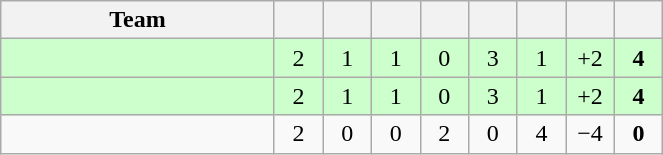<table class="wikitable" style="text-align:center">
<tr>
<th width=175>Team</th>
<th width=25></th>
<th width=25></th>
<th width=25></th>
<th width=25></th>
<th width=25></th>
<th width=25></th>
<th width=25></th>
<th width=25></th>
</tr>
<tr bgcolor=ccffcc>
<td style="text-align:left;"></td>
<td>2</td>
<td>1</td>
<td>1</td>
<td>0</td>
<td>3</td>
<td>1</td>
<td>+2</td>
<td><strong>4</strong></td>
</tr>
<tr bgcolor=ccffcc>
<td style="text-align:left;"></td>
<td>2</td>
<td>1</td>
<td>1</td>
<td>0</td>
<td>3</td>
<td>1</td>
<td>+2</td>
<td><strong>4</strong></td>
</tr>
<tr>
<td style="text-align:left;"></td>
<td>2</td>
<td>0</td>
<td>0</td>
<td>2</td>
<td>0</td>
<td>4</td>
<td>−4</td>
<td><strong>0</strong></td>
</tr>
</table>
